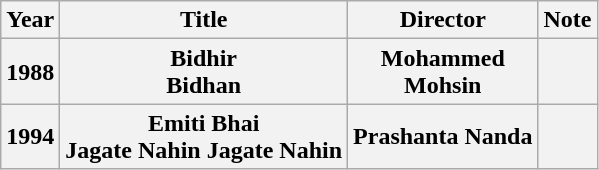<table class="wikitable mw-collapsible">
<tr>
<th>Year</th>
<th>Title</th>
<th>Director</th>
<th>Note</th>
</tr>
<tr>
<th>1988</th>
<th>Bidhir<br>Bidhan</th>
<th>Mohammed<br>Mohsin</th>
<th></th>
</tr>
<tr>
<th>1994</th>
<th>Emiti Bhai<br>Jagate Nahin
Jagate Nahin</th>
<th>Prashanta Nanda</th>
<th></th>
</tr>
</table>
